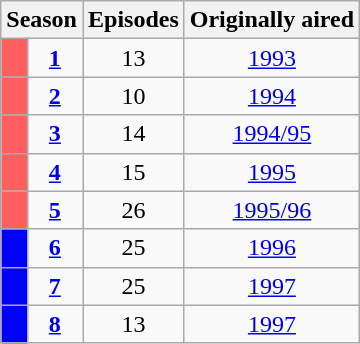<table class="wikitable">
<tr>
<th colspan="2">Season</th>
<th>Episodes</th>
<th>Originally aired</th>
</tr>
<tr>
<td bgcolor="#FF5F5F" height="10px"></td>
<td align="center"><strong><a href='#'>1</a></strong></td>
<td align="center">13</td>
<td align="center"><a href='#'>1993</a></td>
</tr>
<tr>
<td bgcolor="#FF5F5F" height="10px"></td>
<td align="center"><strong><a href='#'>2</a></strong></td>
<td align="center">10</td>
<td align="center"><a href='#'>1994</a></td>
</tr>
<tr>
<td bgcolor="#FF5F5F" height="10px"></td>
<td align="center"><strong><a href='#'>3</a></strong></td>
<td align="center">14</td>
<td align="center"><a href='#'>1994/95</a></td>
</tr>
<tr>
<td bgcolor="#FF5F5F" height="10px"></td>
<td align="center"><strong><a href='#'>4</a></strong></td>
<td align="center">15</td>
<td align="center"><a href='#'>1995</a></td>
</tr>
<tr>
<td bgcolor="#FF5F5F" height="10px"></td>
<td align="center"><strong><a href='#'>5</a></strong></td>
<td align="center">26</td>
<td align="center"><a href='#'>1995/96</a></td>
</tr>
<tr>
<td bgcolor="#0000FF" height="10px"></td>
<td align="center"><strong><a href='#'>6</a></strong></td>
<td align="center">25</td>
<td align="center"><a href='#'>1996</a></td>
</tr>
<tr>
<td bgcolor="#0000FF" height="10px"></td>
<td align="center"><strong><a href='#'>7</a></strong></td>
<td align="center">25</td>
<td align="center"><a href='#'>1997</a></td>
</tr>
<tr>
<td bgcolor="#0000FF" height="10px"></td>
<td align="center"><strong><a href='#'>8</a></strong></td>
<td align="center">13</td>
<td align="center"><a href='#'>1997</a></td>
</tr>
</table>
